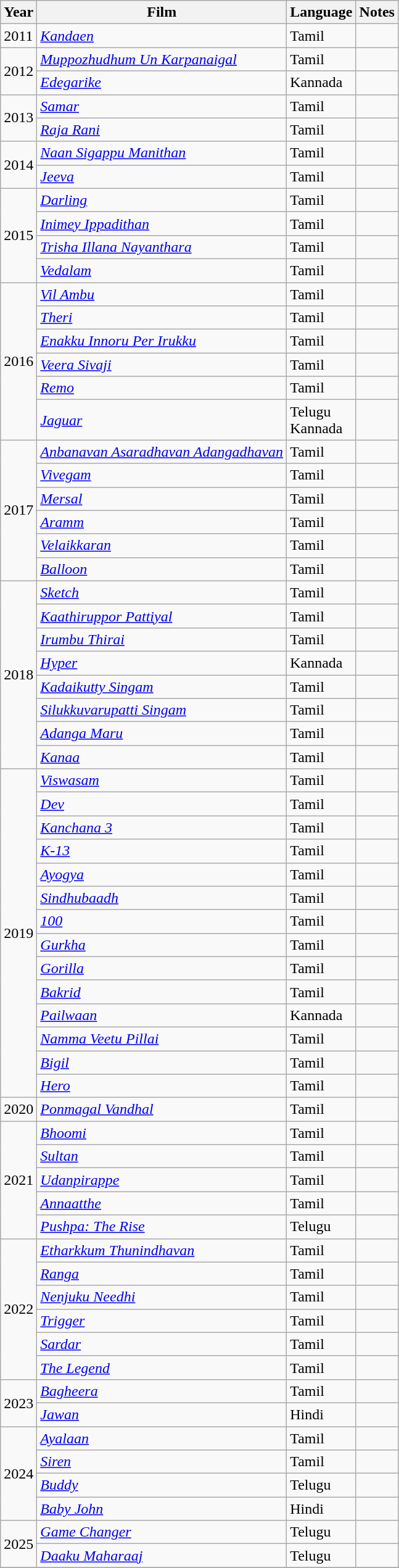<table class="wikitable sortable">
<tr>
<th>Year</th>
<th>Film</th>
<th>Language</th>
<th>Notes</th>
</tr>
<tr>
<td>2011</td>
<td><em><a href='#'>Kandaen</a></em></td>
<td>Tamil</td>
<td></td>
</tr>
<tr>
<td rowspan=2>2012</td>
<td><em><a href='#'>Muppozhudhum Un Karpanaigal</a></em></td>
<td>Tamil</td>
<td></td>
</tr>
<tr>
<td><em><a href='#'>Edegarike</a></em></td>
<td>Kannada</td>
<td></td>
</tr>
<tr>
<td rowspan=2>2013</td>
<td><em><a href='#'>Samar</a></em></td>
<td>Tamil</td>
<td></td>
</tr>
<tr>
<td><em><a href='#'>Raja Rani</a></em></td>
<td>Tamil</td>
<td></td>
</tr>
<tr>
<td rowspan=2>2014</td>
<td><em><a href='#'>Naan Sigappu Manithan</a></em></td>
<td>Tamil</td>
<td></td>
</tr>
<tr>
<td><em><a href='#'>Jeeva</a></em></td>
<td>Tamil</td>
<td></td>
</tr>
<tr>
<td rowspan=4>2015</td>
<td><em><a href='#'>Darling</a></em></td>
<td>Tamil</td>
<td></td>
</tr>
<tr>
<td><em><a href='#'>Inimey Ippadithan</a></em></td>
<td>Tamil</td>
<td></td>
</tr>
<tr>
<td><em><a href='#'>Trisha Illana Nayanthara</a></em></td>
<td>Tamil</td>
<td></td>
</tr>
<tr>
<td><em><a href='#'>Vedalam</a></em></td>
<td>Tamil</td>
<td></td>
</tr>
<tr>
<td rowspan=6>2016</td>
<td><em><a href='#'>Vil Ambu</a></em></td>
<td>Tamil</td>
<td></td>
</tr>
<tr>
<td><em><a href='#'>Theri</a></em></td>
<td>Tamil</td>
<td></td>
</tr>
<tr>
<td><em><a href='#'>Enakku Innoru Per Irukku</a></em></td>
<td>Tamil</td>
<td></td>
</tr>
<tr>
<td><em><a href='#'>Veera Sivaji</a></em></td>
<td>Tamil</td>
<td></td>
</tr>
<tr>
<td><em><a href='#'>Remo</a></em></td>
<td>Tamil</td>
<td></td>
</tr>
<tr>
<td><em><a href='#'>Jaguar</a></em></td>
<td>Telugu<br>Kannada</td>
<td></td>
</tr>
<tr>
<td rowspan=6>2017</td>
<td><em><a href='#'>Anbanavan Asaradhavan Adangadhavan</a></em></td>
<td>Tamil</td>
<td></td>
</tr>
<tr>
<td><em><a href='#'>Vivegam</a></em></td>
<td>Tamil</td>
<td></td>
</tr>
<tr>
<td><em><a href='#'>Mersal</a></em></td>
<td>Tamil</td>
<td></td>
</tr>
<tr>
<td><em><a href='#'>Aramm</a></em></td>
<td>Tamil</td>
<td></td>
</tr>
<tr>
<td><em><a href='#'>Velaikkaran</a></em></td>
<td>Tamil</td>
<td></td>
</tr>
<tr>
<td><em><a href='#'>Balloon</a></em></td>
<td>Tamil</td>
<td></td>
</tr>
<tr>
<td rowspan="8">2018</td>
<td><em><a href='#'>Sketch</a></em></td>
<td>Tamil</td>
<td></td>
</tr>
<tr>
<td><em><a href='#'>Kaathiruppor Pattiyal</a></em></td>
<td>Tamil</td>
<td></td>
</tr>
<tr>
<td><em><a href='#'>Irumbu Thirai</a></em></td>
<td>Tamil</td>
<td></td>
</tr>
<tr>
<td><em><a href='#'>Hyper</a></em></td>
<td>Kannada</td>
<td></td>
</tr>
<tr>
<td><em><a href='#'>Kadaikutty Singam</a></em></td>
<td>Tamil</td>
<td></td>
</tr>
<tr>
<td><em><a href='#'>Silukkuvarupatti Singam</a></em></td>
<td>Tamil</td>
<td></td>
</tr>
<tr>
<td><em><a href='#'>Adanga Maru</a></em></td>
<td>Tamil</td>
<td></td>
</tr>
<tr>
<td><em><a href='#'>Kanaa</a></em></td>
<td>Tamil</td>
<td></td>
</tr>
<tr>
<td rowspan="14">2019</td>
<td><em><a href='#'>Viswasam</a></em></td>
<td>Tamil</td>
<td></td>
</tr>
<tr>
<td><em><a href='#'>Dev</a></em></td>
<td>Tamil</td>
<td></td>
</tr>
<tr>
<td><em><a href='#'>Kanchana 3</a></em></td>
<td>Tamil</td>
<td></td>
</tr>
<tr>
<td><em><a href='#'>K-13</a></em></td>
<td>Tamil</td>
<td></td>
</tr>
<tr>
<td><em><a href='#'>Ayogya</a></em></td>
<td>Tamil</td>
<td></td>
</tr>
<tr>
<td><em><a href='#'>Sindhubaadh</a></em></td>
<td>Tamil</td>
<td></td>
</tr>
<tr>
<td><em><a href='#'>100</a></em></td>
<td>Tamil</td>
<td></td>
</tr>
<tr>
<td><em><a href='#'>Gurkha</a></em></td>
<td>Tamil</td>
<td></td>
</tr>
<tr>
<td><em><a href='#'>Gorilla</a></em></td>
<td>Tamil</td>
<td></td>
</tr>
<tr>
<td><em><a href='#'>Bakrid</a></em></td>
<td>Tamil</td>
<td></td>
</tr>
<tr>
<td><em><a href='#'>Pailwaan</a></em></td>
<td>Kannada</td>
<td></td>
</tr>
<tr>
<td><em><a href='#'>Namma Veetu Pillai</a></em></td>
<td>Tamil</td>
<td></td>
</tr>
<tr>
<td><em><a href='#'>Bigil</a></em></td>
<td>Tamil</td>
<td></td>
</tr>
<tr>
<td><em><a href='#'>Hero</a></em></td>
<td>Tamil</td>
<td></td>
</tr>
<tr>
<td>2020</td>
<td><em><a href='#'>Ponmagal Vandhal</a></em></td>
<td>Tamil</td>
<td></td>
</tr>
<tr>
<td rowspan="5">2021</td>
<td><em><a href='#'>Bhoomi</a></em></td>
<td>Tamil</td>
<td></td>
</tr>
<tr>
<td><em><a href='#'>Sultan</a></em></td>
<td>Tamil</td>
<td></td>
</tr>
<tr>
<td><em><a href='#'>Udanpirappe</a></em></td>
<td>Tamil</td>
<td></td>
</tr>
<tr>
<td><em><a href='#'>Annaatthe</a></em></td>
<td>Tamil</td>
<td></td>
</tr>
<tr>
<td><em><a href='#'>Pushpa: The Rise</a></em></td>
<td>Telugu</td>
<td></td>
</tr>
<tr>
<td rowspan="6">2022</td>
<td><em><a href='#'>Etharkkum Thunindhavan</a></em></td>
<td>Tamil</td>
<td></td>
</tr>
<tr>
<td><em><a href='#'>Ranga</a></em></td>
<td>Tamil</td>
<td></td>
</tr>
<tr>
<td><em><a href='#'>Nenjuku Needhi</a></em></td>
<td>Tamil</td>
<td></td>
</tr>
<tr>
<td><em><a href='#'>Trigger</a></em></td>
<td>Tamil</td>
<td></td>
</tr>
<tr>
<td><em><a href='#'>Sardar</a></em></td>
<td>Tamil</td>
<td></td>
</tr>
<tr>
<td><em><a href='#'>The Legend</a></em></td>
<td>Tamil</td>
<td></td>
</tr>
<tr>
<td rowspan="2">2023</td>
<td><em><a href='#'>Bagheera</a></em></td>
<td>Tamil</td>
<td></td>
</tr>
<tr>
<td><em><a href='#'>Jawan</a></em></td>
<td>Hindi</td>
<td></td>
</tr>
<tr>
<td rowspan="4">2024</td>
<td><em><a href='#'>Ayalaan</a></em></td>
<td>Tamil</td>
<td></td>
</tr>
<tr>
<td><em><a href='#'>Siren</a></em></td>
<td>Tamil</td>
<td></td>
</tr>
<tr>
<td><em><a href='#'>Buddy</a></em></td>
<td>Telugu</td>
<td></td>
</tr>
<tr>
<td><em><a href='#'>Baby John</a></em></td>
<td>Hindi</td>
<td></td>
</tr>
<tr>
<td rowspan="2">2025</td>
<td><em><a href='#'>Game Changer</a></em></td>
<td>Telugu</td>
<td></td>
</tr>
<tr>
<td><em><a href='#'>Daaku Maharaaj</a></em></td>
<td>Telugu</td>
<td></td>
</tr>
<tr>
</tr>
</table>
